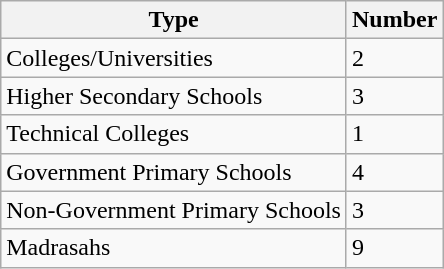<table class="wikitable">
<tr>
<th>Type</th>
<th>Number</th>
</tr>
<tr>
<td>Colleges/Universities</td>
<td>2</td>
</tr>
<tr>
<td>Higher Secondary Schools</td>
<td>3</td>
</tr>
<tr>
<td>Technical Colleges</td>
<td>1</td>
</tr>
<tr>
<td>Government Primary Schools</td>
<td>4</td>
</tr>
<tr>
<td>Non-Government Primary Schools</td>
<td>3</td>
</tr>
<tr>
<td>Madrasahs</td>
<td>9</td>
</tr>
</table>
